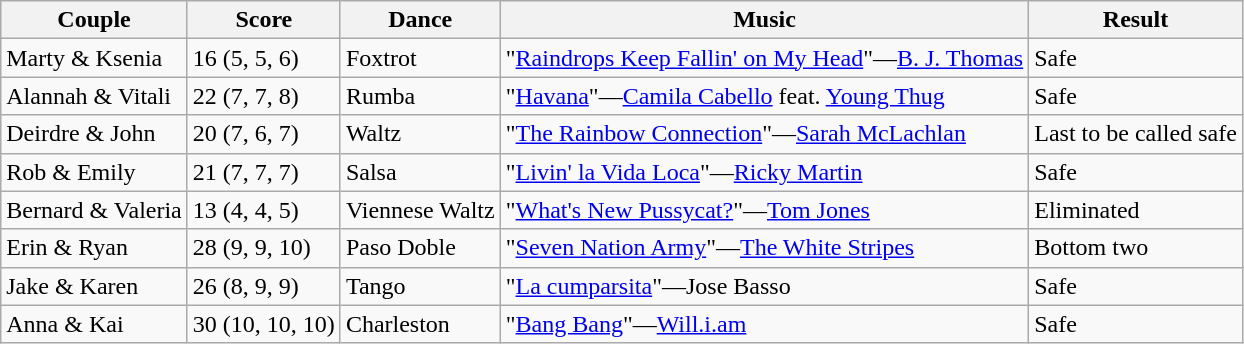<table class="wikitable">
<tr>
<th>Couple</th>
<th>Score</th>
<th>Dance</th>
<th>Music</th>
<th>Result</th>
</tr>
<tr>
<td>Marty & Ksenia</td>
<td>16 (5, 5, 6)</td>
<td>Foxtrot</td>
<td>"<a href='#'>Raindrops Keep Fallin' on My Head</a>"—<a href='#'>B. J. Thomas</a></td>
<td>Safe</td>
</tr>
<tr>
<td>Alannah & Vitali</td>
<td>22 (7, 7, 8)</td>
<td>Rumba</td>
<td>"<a href='#'>Havana</a>"—<a href='#'>Camila Cabello</a> feat. <a href='#'>Young Thug</a></td>
<td>Safe</td>
</tr>
<tr>
<td>Deirdre & John</td>
<td>20 (7, 6, 7)</td>
<td>Waltz</td>
<td>"<a href='#'>The Rainbow Connection</a>"—<a href='#'>Sarah McLachlan</a></td>
<td>Last to be called safe</td>
</tr>
<tr>
<td>Rob & Emily</td>
<td>21 (7, 7, 7)</td>
<td>Salsa</td>
<td>"<a href='#'>Livin' la Vida Loca</a>"—<a href='#'>Ricky Martin</a></td>
<td>Safe</td>
</tr>
<tr>
<td>Bernard & Valeria</td>
<td>13 (4, 4, 5)</td>
<td>Viennese Waltz</td>
<td>"<a href='#'>What's New Pussycat?</a>"—<a href='#'>Tom Jones</a></td>
<td>Eliminated</td>
</tr>
<tr>
<td>Erin & Ryan</td>
<td>28 (9, 9, 10)</td>
<td>Paso Doble</td>
<td>"<a href='#'>Seven Nation Army</a>"—<a href='#'>The White Stripes</a></td>
<td>Bottom two</td>
</tr>
<tr>
<td>Jake & Karen</td>
<td>26 (8, 9, 9)</td>
<td>Tango</td>
<td>"<a href='#'>La cumparsita</a>"—Jose Basso</td>
<td>Safe</td>
</tr>
<tr>
<td>Anna & Kai</td>
<td>30 (10, 10, 10)</td>
<td>Charleston</td>
<td>"<a href='#'>Bang Bang</a>"—<a href='#'>Will.i.am</a></td>
<td>Safe</td>
</tr>
</table>
